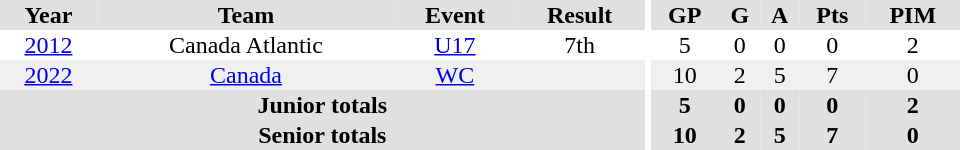<table border="0" cellpadding="1" cellspacing="0" ID="Table3" style="text-align:center; width:40em;">
<tr bgcolor="#e0e0e0">
<th>Year</th>
<th>Team</th>
<th>Event</th>
<th>Result</th>
<th rowspan="99" bgcolor="#ffffff"></th>
<th>GP</th>
<th>G</th>
<th>A</th>
<th>Pts</th>
<th>PIM</th>
</tr>
<tr>
<td><a href='#'>2012</a></td>
<td>Canada Atlantic</td>
<td><a href='#'>U17</a></td>
<td>7th</td>
<td>5</td>
<td>0</td>
<td>0</td>
<td>0</td>
<td>2</td>
</tr>
<tr bgcolor="#f0f0f0">
<td><a href='#'>2022</a></td>
<td><a href='#'>Canada</a></td>
<td><a href='#'>WC</a></td>
<td></td>
<td>10</td>
<td>2</td>
<td>5</td>
<td>7</td>
<td>0</td>
</tr>
<tr bgcolor="#e0e0e0">
<th colspan="4">Junior totals</th>
<th>5</th>
<th>0</th>
<th>0</th>
<th>0</th>
<th>2</th>
</tr>
<tr bgcolor="#e0e0e0">
<th colspan="4">Senior totals</th>
<th>10</th>
<th>2</th>
<th>5</th>
<th>7</th>
<th>0</th>
</tr>
</table>
